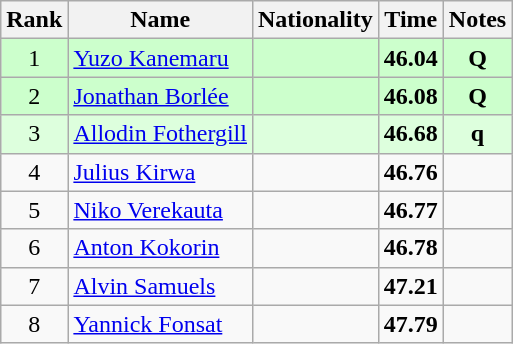<table class="wikitable sortable" style="text-align:center">
<tr>
<th>Rank</th>
<th>Name</th>
<th>Nationality</th>
<th>Time</th>
<th>Notes</th>
</tr>
<tr bgcolor=ccffcc>
<td>1</td>
<td align=left><a href='#'>Yuzo Kanemaru</a></td>
<td align=left></td>
<td><strong>46.04</strong></td>
<td><strong>Q</strong></td>
</tr>
<tr bgcolor=ccffcc>
<td>2</td>
<td align=left><a href='#'>Jonathan Borlée</a></td>
<td align=left></td>
<td><strong>46.08</strong></td>
<td><strong>Q</strong></td>
</tr>
<tr bgcolor=ddffdd>
<td>3</td>
<td align=left><a href='#'>Allodin Fothergill</a></td>
<td align=left></td>
<td><strong>46.68</strong></td>
<td><strong>q</strong></td>
</tr>
<tr>
<td>4</td>
<td align=left><a href='#'>Julius Kirwa</a></td>
<td align=left></td>
<td><strong>46.76</strong></td>
<td></td>
</tr>
<tr>
<td>5</td>
<td align=left><a href='#'>Niko Verekauta</a></td>
<td align=left></td>
<td><strong>46.77</strong></td>
<td></td>
</tr>
<tr>
<td>6</td>
<td align=left><a href='#'>Anton Kokorin</a></td>
<td align=left></td>
<td><strong>46.78</strong></td>
<td></td>
</tr>
<tr>
<td>7</td>
<td align=left><a href='#'>Alvin Samuels</a></td>
<td align=left></td>
<td><strong>47.21</strong></td>
<td></td>
</tr>
<tr>
<td>8</td>
<td align=left><a href='#'>Yannick Fonsat</a></td>
<td align=left></td>
<td><strong>47.79</strong></td>
<td></td>
</tr>
</table>
